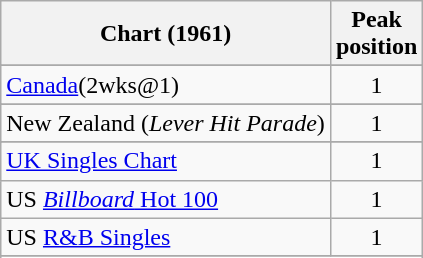<table class="wikitable sortable">
<tr>
<th>Chart (1961)</th>
<th>Peak<br>position</th>
</tr>
<tr>
</tr>
<tr>
</tr>
<tr>
<td><a href='#'>Canada</a>(2wks@1)</td>
<td style="text-align:center;">1</td>
</tr>
<tr>
</tr>
<tr>
<td>New Zealand (<em>Lever Hit Parade</em>)</td>
<td align="center">1</td>
</tr>
<tr>
</tr>
<tr>
<td><a href='#'>UK Singles Chart</a></td>
<td style="text-align:center;">1</td>
</tr>
<tr>
<td>US <a href='#'><em>Billboard</em> Hot 100</a></td>
<td style="text-align:center;">1</td>
</tr>
<tr>
<td>US <a href='#'>R&B Singles</a></td>
<td style="text-align:center;">1</td>
</tr>
<tr>
</tr>
<tr>
</tr>
</table>
